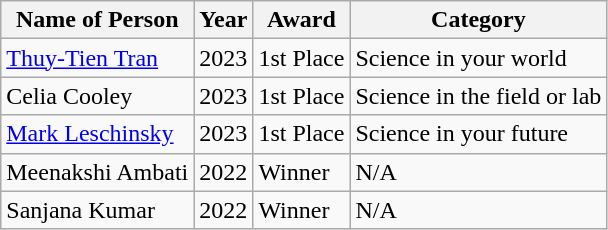<table class="wikitable">
<tr>
<th>Name of Person</th>
<th>Year</th>
<th>Award</th>
<th>Category</th>
</tr>
<tr>
<td><a href='#'>Thuy-Tien Tran</a></td>
<td>2023</td>
<td>1st Place</td>
<td>Science in your world</td>
</tr>
<tr>
<td>Celia Cooley</td>
<td>2023</td>
<td>1st Place</td>
<td>Science in the field or lab</td>
</tr>
<tr>
<td><a href='#'>Mark Leschinsky</a></td>
<td>2023</td>
<td>1st Place</td>
<td>Science in your future</td>
</tr>
<tr>
<td>Meenakshi Ambati</td>
<td>2022</td>
<td>Winner</td>
<td>N/A</td>
</tr>
<tr>
<td>Sanjana Kumar</td>
<td>2022</td>
<td>Winner</td>
<td>N/A</td>
</tr>
</table>
